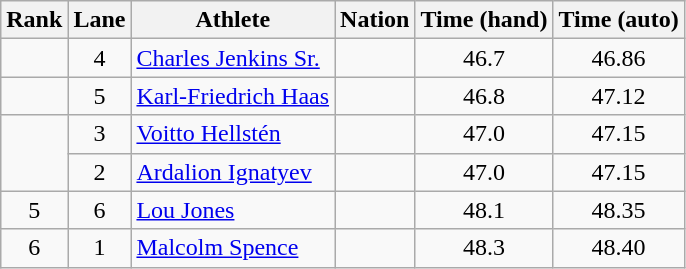<table class="wikitable sortable" style="text-align:center">
<tr>
<th>Rank</th>
<th>Lane</th>
<th>Athlete</th>
<th>Nation</th>
<th>Time (hand)</th>
<th>Time (auto)</th>
</tr>
<tr>
<td></td>
<td>4</td>
<td align=left><a href='#'>Charles Jenkins Sr.</a></td>
<td align=left></td>
<td>46.7</td>
<td>46.86</td>
</tr>
<tr>
<td></td>
<td>5</td>
<td align=left><a href='#'>Karl-Friedrich Haas</a></td>
<td align=left></td>
<td>46.8</td>
<td>47.12</td>
</tr>
<tr>
<td rowspan=2></td>
<td>3</td>
<td align=left><a href='#'>Voitto Hellstén</a></td>
<td align=left></td>
<td>47.0</td>
<td>47.15</td>
</tr>
<tr>
<td>2</td>
<td align=left><a href='#'>Ardalion Ignatyev</a></td>
<td align=left></td>
<td>47.0</td>
<td>47.15</td>
</tr>
<tr>
<td>5</td>
<td>6</td>
<td align=left><a href='#'>Lou Jones</a></td>
<td align=left></td>
<td>48.1</td>
<td>48.35</td>
</tr>
<tr>
<td>6</td>
<td>1</td>
<td align=left><a href='#'>Malcolm Spence</a></td>
<td align=left></td>
<td>48.3</td>
<td>48.40</td>
</tr>
</table>
